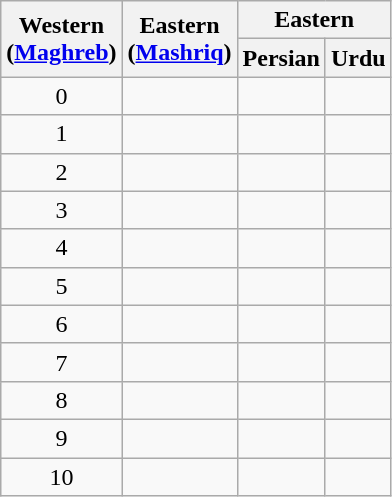<table class="wikitable floatright" style="text-align:center">
<tr>
<th rowspan="2">Western<br>(<a href='#'>Maghreb</a>)</th>
<th rowspan="2">Eastern<br>(<a href='#'>Mashriq</a>)</th>
<th colspan="2">Eastern</th>
</tr>
<tr>
<th>Persian</th>
<th>Urdu</th>
</tr>
<tr>
<td>0</td>
<td><span></span></td>
<td><span></span></td>
<td><span></span></td>
</tr>
<tr>
<td>1</td>
<td><span></span></td>
<td><span></span></td>
<td><span></span></td>
</tr>
<tr>
<td>2</td>
<td><span></span></td>
<td><span></span></td>
<td><span></span></td>
</tr>
<tr>
<td>3</td>
<td><span></span></td>
<td><span></span></td>
<td><span></span></td>
</tr>
<tr>
<td>4</td>
<td><span></span></td>
<td><span></span></td>
<td><span></span></td>
</tr>
<tr>
<td>5</td>
<td><span></span></td>
<td><span></span></td>
<td><span></span></td>
</tr>
<tr>
<td>6</td>
<td><span></span></td>
<td><span></span></td>
<td><span></span></td>
</tr>
<tr>
<td>7</td>
<td><span></span></td>
<td><span></span></td>
<td><span></span></td>
</tr>
<tr>
<td>8</td>
<td><span></span></td>
<td><span></span></td>
<td><span></span></td>
</tr>
<tr>
<td>9</td>
<td><span></span></td>
<td><span></span></td>
<td><span></span></td>
</tr>
<tr>
<td>10</td>
<td><span></span></td>
<td><span></span></td>
<td><span></span></td>
</tr>
</table>
